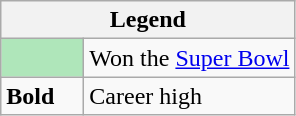<table class="wikitable mw-collapsible mw-collapsed">
<tr>
<th colspan="2">Legend</th>
</tr>
<tr>
<td style="background:#afe6ba; width:3em;"></td>
<td>Won the <a href='#'>Super Bowl</a></td>
</tr>
<tr>
<td><strong>Bold</strong></td>
<td>Career high</td>
</tr>
</table>
